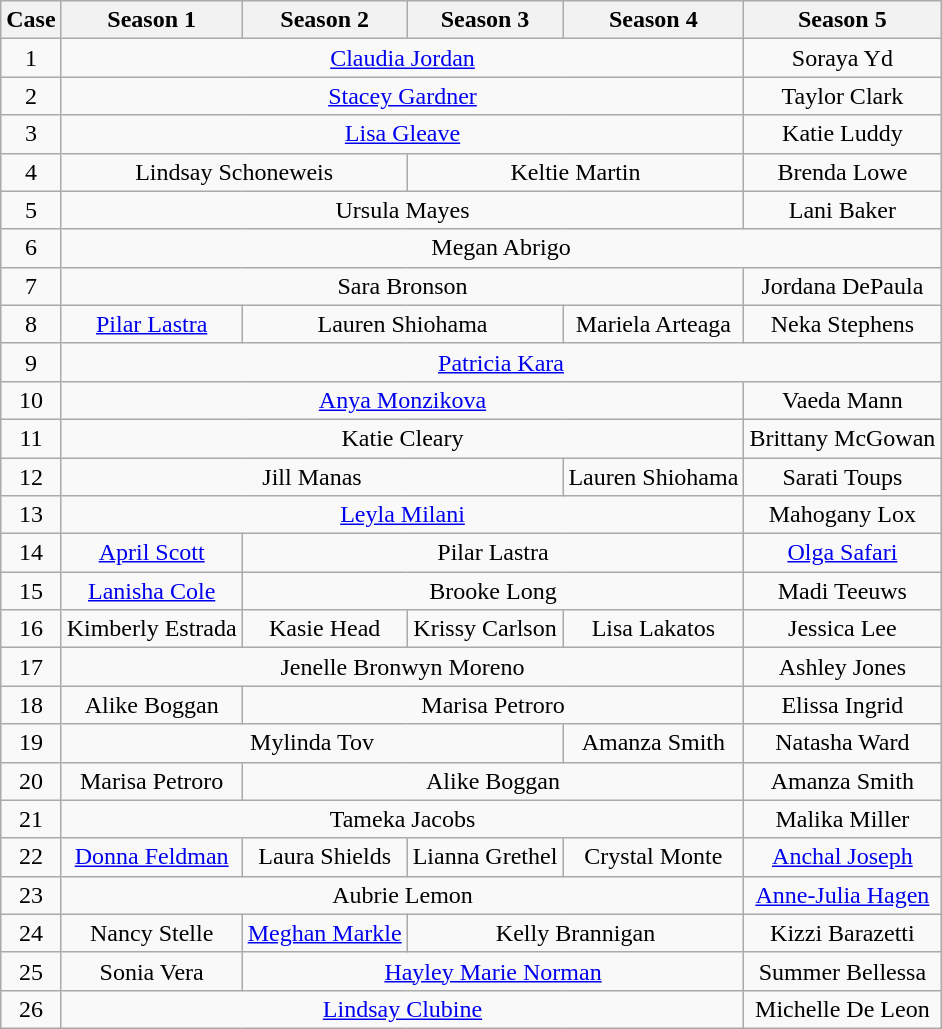<table class="wikitable">
<tr>
<th>Case</th>
<th>Season 1</th>
<th>Season 2</th>
<th>Season 3</th>
<th>Season 4</th>
<th>Season 5</th>
</tr>
<tr>
<td align="center">1</td>
<td align="center" colspan="4"><a href='#'>Claudia Jordan</a></td>
<td align="center" colspan="1">Soraya Yd</td>
</tr>
<tr>
<td align="center">2</td>
<td align="center" colspan="4"><a href='#'>Stacey Gardner</a></td>
<td align="center" colspan="1">Taylor Clark</td>
</tr>
<tr>
<td align="center">3</td>
<td align="center" colspan="4"><a href='#'>Lisa Gleave</a></td>
<td align="center" colspan="1">Katie Luddy</td>
</tr>
<tr>
<td align="center">4</td>
<td align="center" colspan="2">Lindsay Schoneweis</td>
<td align="center" colspan="2">Keltie Martin</td>
<td align="center" colspan="1">Brenda Lowe</td>
</tr>
<tr>
<td align="center">5</td>
<td align="center" colspan="4">Ursula Mayes</td>
<td align="center" colspan="1">Lani Baker</td>
</tr>
<tr>
<td align="center">6</td>
<td align="center" colspan="5">Megan Abrigo</td>
</tr>
<tr>
<td align="center">7</td>
<td align="center" colspan="4">Sara Bronson</td>
<td align="center" colspan="1">Jordana DePaula</td>
</tr>
<tr>
<td align="center">8</td>
<td align="center" colspan="1"><a href='#'>Pilar Lastra</a></td>
<td align="center" colspan="2">Lauren Shiohama</td>
<td align="center" colspan="1">Mariela Arteaga</td>
<td align="center" colspan="1">Neka Stephens</td>
</tr>
<tr>
<td align="center">9</td>
<td align="center" colspan="5"><a href='#'>Patricia Kara</a></td>
</tr>
<tr>
<td align="center">10</td>
<td align="center" colspan="4"><a href='#'>Anya Monzikova</a></td>
<td align="center" colspan="1">Vaeda Mann</td>
</tr>
<tr>
<td align="center">11</td>
<td align="center" colspan="4">Katie Cleary</td>
<td align="center" colspan="1">Brittany McGowan</td>
</tr>
<tr>
<td align="center">12</td>
<td align="center" colspan="3">Jill Manas</td>
<td align="center" colspan="1">Lauren Shiohama</td>
<td align="center" colspan="1">Sarati Toups</td>
</tr>
<tr>
<td align="center">13</td>
<td align="center" colspan="4"><a href='#'>Leyla Milani</a></td>
<td align="center" colspan="1">Mahogany Lox</td>
</tr>
<tr>
<td align="center">14</td>
<td align="center" colspan="1"><a href='#'>April Scott</a></td>
<td align="center" colspan="3">Pilar Lastra</td>
<td align="center" colspan="1"><a href='#'>Olga Safari</a></td>
</tr>
<tr>
<td align="center">15</td>
<td align="center" colspan="1"><a href='#'>Lanisha Cole</a></td>
<td align="center" colspan="3">Brooke Long</td>
<td align="center" colspan="1">Madi Teeuws</td>
</tr>
<tr>
<td align="center">16</td>
<td align="center" colspan="1">Kimberly Estrada</td>
<td align="center" colspan="1">Kasie Head</td>
<td align="center" colspan="1">Krissy Carlson</td>
<td align="center" colspan="1">Lisa Lakatos</td>
<td align="center" colspan="1">Jessica Lee</td>
</tr>
<tr>
<td align="center">17</td>
<td align="center" colspan="4">Jenelle Bronwyn Moreno</td>
<td align="center" colspan="1">Ashley Jones</td>
</tr>
<tr>
<td align="center">18</td>
<td align="center" colspan="1">Alike Boggan</td>
<td align="center" colspan="3">Marisa Petroro</td>
<td align="center" colspan="1">Elissa Ingrid</td>
</tr>
<tr>
<td align="center">19</td>
<td align="center" colspan="3">Mylinda Tov</td>
<td align="center" colspan="1">Amanza Smith</td>
<td align="center" colspan="1">Natasha Ward</td>
</tr>
<tr>
<td align="center">20</td>
<td align="center" colspan="1">Marisa Petroro</td>
<td align="center" colspan="3">Alike Boggan</td>
<td align="center" colspan="1">Amanza Smith</td>
</tr>
<tr>
<td align="center">21</td>
<td align="center" colspan="4">Tameka Jacobs</td>
<td align="center" colspan="1">Malika Miller</td>
</tr>
<tr>
<td align="center">22</td>
<td align="center" colspan="1"><a href='#'>Donna Feldman</a></td>
<td align="center" colspan="1">Laura Shields</td>
<td align="center" colspan="1">Lianna Grethel</td>
<td align="center" colspan="1">Crystal Monte</td>
<td align="center" colspan="1"><a href='#'>Anchal Joseph</a></td>
</tr>
<tr>
<td align="center">23</td>
<td align="center" colspan="4">Aubrie Lemon</td>
<td align="center" colspan="1"><a href='#'>Anne-Julia Hagen</a></td>
</tr>
<tr>
<td align="center">24</td>
<td align="center" colspan="1">Nancy Stelle</td>
<td align="center" colspan="1"><a href='#'>Meghan Markle</a></td>
<td align="center" colspan="2">Kelly Brannigan</td>
<td align="center" colspan="1">Kizzi Barazetti</td>
</tr>
<tr>
<td align="center">25</td>
<td align="center" colspan="1">Sonia Vera</td>
<td align="center" colspan="3"><a href='#'>Hayley Marie Norman</a></td>
<td align="center" colspan="1">Summer Bellessa</td>
</tr>
<tr>
<td align="center">26</td>
<td align="center" colspan="4"><a href='#'>Lindsay Clubine</a></td>
<td align="center" colspan="1">Michelle De Leon</td>
</tr>
</table>
